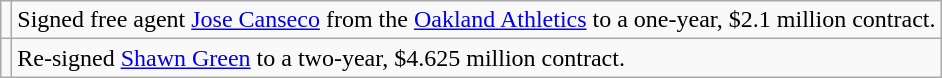<table class="wikitable">
<tr>
<td></td>
<td>Signed free agent <a href='#'>Jose Canseco</a> from the <a href='#'>Oakland Athletics</a> to a one-year, $2.1 million contract.</td>
</tr>
<tr>
<td></td>
<td>Re-signed <a href='#'>Shawn Green</a> to a two-year, $4.625 million contract.</td>
</tr>
</table>
